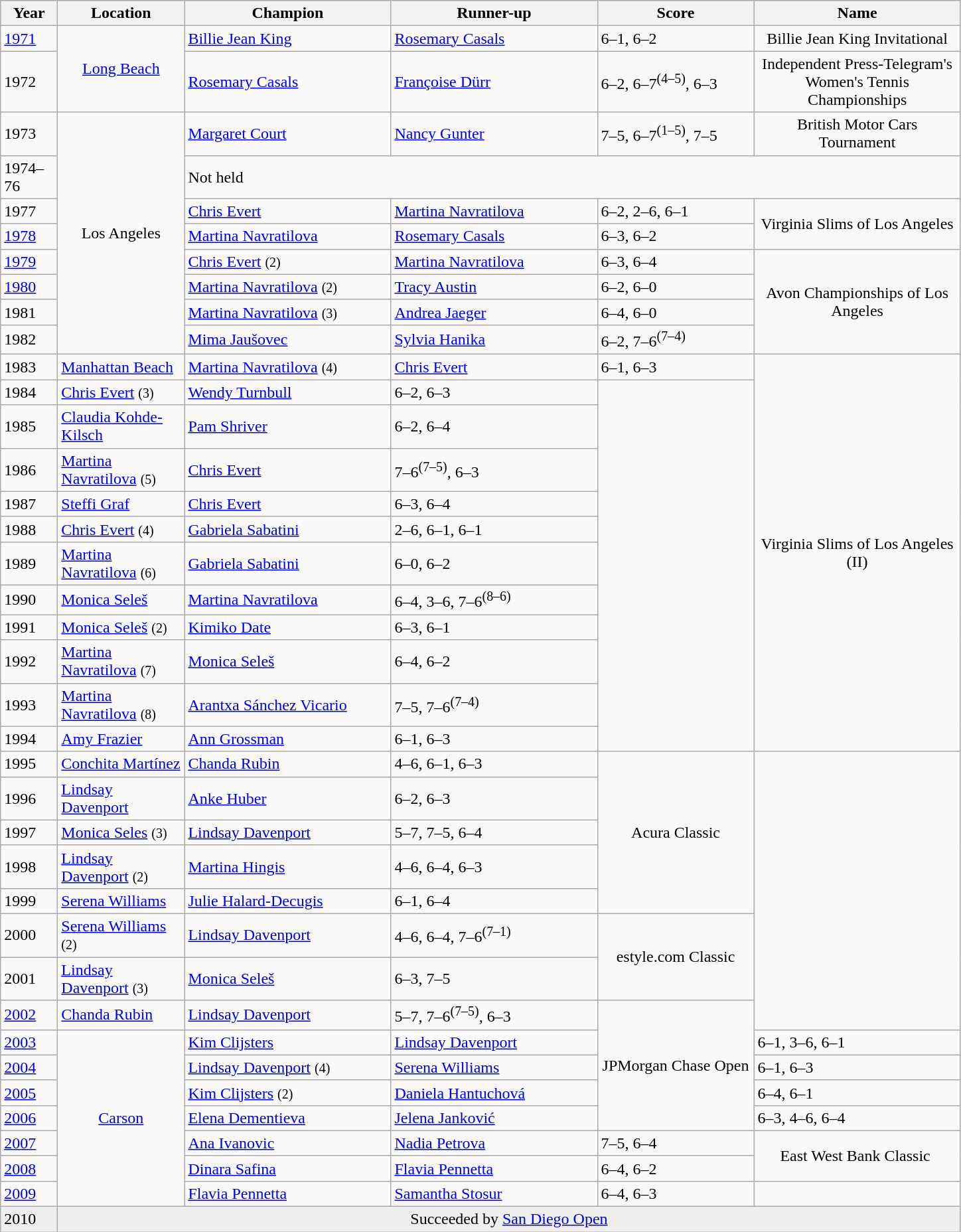<table class="wikitable">
<tr>
<th width="50">Year</th>
<th width="120">Location</th>
<th width="200">Champion</th>
<th width="200">Runner-up</th>
<th width="150">Score</th>
<th width="200">Name</th>
</tr>
<tr>
<td><a href='#'>1971</a>  </td>
<td align="center" rowspan="2"><a href='#'>Long Beach</a></td>
<td> <a href='#'>Billie Jean King</a></td>
<td> <a href='#'>Rosemary Casals</a></td>
<td>6–1, 6–2</td>
<td align="center">Billie Jean King Invitational</td>
</tr>
<tr>
<td>1972  </td>
<td> <a href='#'>Rosemary Casals</a></td>
<td> <a href='#'>Françoise Dürr</a></td>
<td>6–2, 6–7<sup>(4–5)</sup>, 6–3</td>
<td align="center">Independent Press-Telegram's<br>Women's Tennis Championships</td>
</tr>
<tr>
<td>1973</td>
<td align="center" rowspan="8">Los Angeles</td>
<td> <a href='#'>Margaret Court</a></td>
<td> <a href='#'>Nancy Gunter</a></td>
<td>7–5, 6–7<sup>(1–5)</sup>, 7–5</td>
<td align="center">British Motor Cars Tournament</td>
</tr>
<tr>
<td>1974–76</td>
<td colspan="4">Not held</td>
</tr>
<tr>
<td>1977  </td>
<td> <a href='#'>Chris Evert</a></td>
<td> <a href='#'>Martina Navratilova</a></td>
<td>6–2, 2–6, 6–1</td>
<td align="center" rowspan="2">Virginia Slims of Los Angeles</td>
</tr>
<tr>
<td><a href='#'>1978</a></td>
<td> <a href='#'>Martina Navratilova</a></td>
<td> <a href='#'>Rosemary Casals</a></td>
<td>6–3, 6–2</td>
</tr>
<tr>
<td><a href='#'>1979</a></td>
<td> <a href='#'>Chris Evert</a> <small>(2)</small></td>
<td> <a href='#'>Martina Navratilova</a></td>
<td>6–3, 6–4</td>
<td align="center" rowspan="4">Avon Championships of Los Angeles</td>
</tr>
<tr>
<td><a href='#'>1980</a></td>
<td> <a href='#'>Martina Navratilova</a> <small>(2)</small></td>
<td> <a href='#'>Tracy Austin</a></td>
<td>6–2, 6–0</td>
</tr>
<tr>
<td>1981</td>
<td> <a href='#'>Martina Navratilova</a> <small>(3)</small></td>
<td> <a href='#'>Andrea Jaeger</a></td>
<td>6–4, 6–0</td>
</tr>
<tr>
<td>1982</td>
<td> <a href='#'>Mima Jaušovec</a></td>
<td> <a href='#'>Sylvia Hanika</a></td>
<td>6–2, 7–6<sup>(7–4)</sup></td>
</tr>
<tr>
<td>1983</td>
<td><a href='#'>Manhattan Beach</a></td>
<td> <a href='#'>Martina Navratilova</a> <small>(4)</small></td>
<td> <a href='#'>Chris Evert</a></td>
<td>6–1, 6–3</td>
<td align="center" rowspan="12">Virginia Slims of Los Angeles (II)</td>
</tr>
<tr>
<td>1984</td>
<td> <a href='#'>Chris Evert</a> <small>(3)</small></td>
<td> <a href='#'>Wendy Turnbull</a></td>
<td>6–2, 6–3</td>
</tr>
<tr>
<td>1985</td>
<td> <a href='#'>Claudia Kohde-Kilsch</a></td>
<td> <a href='#'>Pam Shriver</a></td>
<td>6–2, 6–4</td>
</tr>
<tr>
<td>1986</td>
<td> <a href='#'>Martina Navratilova</a> <small>(5)</small></td>
<td> <a href='#'>Chris Evert</a></td>
<td>7–6<sup>(7–5)</sup>, 6–3</td>
</tr>
<tr>
<td>1987</td>
<td> <a href='#'>Steffi Graf</a></td>
<td> <a href='#'>Chris Evert</a></td>
<td>6–3, 6–4</td>
</tr>
<tr>
<td>1988</td>
<td> <a href='#'>Chris Evert</a> <small>(4)</small></td>
<td> <a href='#'>Gabriela Sabatini</a></td>
<td>2–6, 6–1, 6–1</td>
</tr>
<tr>
<td>1989</td>
<td> <a href='#'>Martina Navratilova</a> <small>(6)</small></td>
<td> <a href='#'>Gabriela Sabatini</a></td>
<td>6–0, 6–2</td>
</tr>
<tr>
<td>1990</td>
<td> <a href='#'>Monica Seleš</a></td>
<td> <a href='#'>Martina Navratilova</a></td>
<td>6–4, 3–6, 7–6<sup>(8–6)</sup></td>
</tr>
<tr>
<td>1991</td>
<td> <a href='#'>Monica Seleš</a> <small>(2)</small></td>
<td> <a href='#'>Kimiko Date</a></td>
<td>6–3, 6–1</td>
</tr>
<tr>
<td>1992</td>
<td> <a href='#'>Martina Navratilova</a> <small>(7)</small></td>
<td> <a href='#'>Monica Seleš</a></td>
<td>6–4, 6–2</td>
</tr>
<tr>
<td>1993</td>
<td> <a href='#'>Martina Navratilova</a> <small>(8)</small></td>
<td> <a href='#'>Arantxa Sánchez Vicario</a></td>
<td>7–5, 7–6<sup>(7–4)</sup></td>
</tr>
<tr>
<td>1994</td>
<td> <a href='#'>Amy Frazier</a></td>
<td> <a href='#'>Ann Grossman</a></td>
<td>6–1, 6–3</td>
</tr>
<tr>
<td>1995  </td>
<td> <a href='#'>Conchita Martínez</a></td>
<td> <a href='#'>Chanda Rubin</a></td>
<td>4–6, 6–1, 6–3</td>
<td align="center" rowspan="5">Acura Classic</td>
</tr>
<tr>
<td>1996</td>
<td> <a href='#'>Lindsay Davenport</a></td>
<td> <a href='#'>Anke Huber</a></td>
<td>6–2, 6–3</td>
</tr>
<tr>
<td>1997</td>
<td> <a href='#'>Monica Seles</a> <small>(3)</small></td>
<td> <a href='#'>Lindsay Davenport</a></td>
<td>5–7, 7–5, 6–4</td>
</tr>
<tr>
<td>1998</td>
<td> <a href='#'>Lindsay Davenport</a> <small>(2)</small></td>
<td> <a href='#'>Martina Hingis</a></td>
<td>4–6, 6–4, 6–3</td>
</tr>
<tr>
<td>1999</td>
<td> <a href='#'>Serena Williams</a></td>
<td> <a href='#'>Julie Halard-Decugis</a></td>
<td>6–1, 6–4</td>
</tr>
<tr>
<td>2000  </td>
<td> <a href='#'>Serena Williams</a> <small>(2)</small></td>
<td> <a href='#'>Lindsay Davenport</a></td>
<td>4–6, 6–4, 7–6<sup>(7–1)</sup></td>
<td align="center" rowspan="2">estyle.com Classic</td>
</tr>
<tr>
<td>2001</td>
<td> <a href='#'>Lindsay Davenport</a> <small>(3)</small></td>
<td> <a href='#'>Monica Seleš</a></td>
<td>6–3, 7–5</td>
</tr>
<tr>
<td><a href='#'>2002</a>  </td>
<td> <a href='#'>Chanda Rubin</a></td>
<td> <a href='#'>Lindsay Davenport</a></td>
<td>5–7, 7–6<sup>(7–5)</sup>, 6–3</td>
<td align="center" rowspan="5">JPMorgan Chase Open</td>
</tr>
<tr>
<td><a href='#'>2003</a></td>
<td rowspan="7" align="center"><a href='#'>Carson</a></td>
<td> <a href='#'>Kim Clijsters</a></td>
<td> <a href='#'>Lindsay Davenport</a></td>
<td>6–1, 3–6, 6–1</td>
</tr>
<tr>
<td><a href='#'>2004</a></td>
<td> <a href='#'>Lindsay Davenport</a> <small>(4)</small></td>
<td> <a href='#'>Serena Williams</a></td>
<td>6–1, 6–3</td>
</tr>
<tr>
<td><a href='#'>2005</a></td>
<td> <a href='#'>Kim Clijsters</a> <small>(2)</small></td>
<td> <a href='#'>Daniela Hantuchová</a></td>
<td>6–4, 6–1</td>
</tr>
<tr>
<td><a href='#'>2006</a></td>
<td> <a href='#'>Elena Dementieva</a></td>
<td> <a href='#'>Jelena Janković</a></td>
<td>6–3, 4–6, 6–4</td>
</tr>
<tr>
<td><a href='#'>2007</a></td>
<td> <a href='#'>Ana Ivanovic</a></td>
<td> <a href='#'>Nadia Petrova</a></td>
<td>7–5, 6–4</td>
<td align="center" rowspan="2">East West Bank Classic </td>
</tr>
<tr>
<td><a href='#'>2008</a></td>
<td> <a href='#'>Dinara Safina</a></td>
<td> <a href='#'>Flavia Pennetta</a></td>
<td>6–4, 6–2</td>
</tr>
<tr>
<td><a href='#'>2009</a></td>
<td> <a href='#'>Flavia Pennetta</a> </td>
<td> <a href='#'>Samantha Stosur</a></td>
<td>6–4, 6–3</td>
<td align="center"></td>
</tr>
<tr>
<td style="background:#efefef">2010</td>
<td colspan=5 align=center style="background:#efefef">Succeeded by <a href='#'>San Diego Open</a></td>
</tr>
</table>
